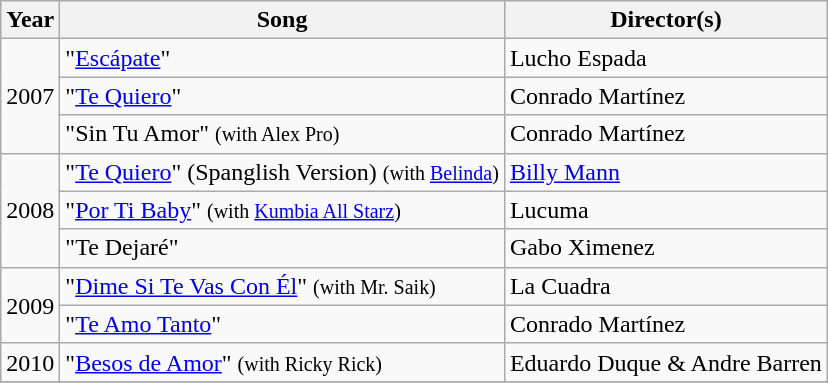<table class="wikitable">
<tr>
<th>Year</th>
<th>Song</th>
<th>Director(s)</th>
</tr>
<tr>
<td rowspan="3">2007</td>
<td>"<a href='#'>Escápate</a>"</td>
<td>Lucho Espada</td>
</tr>
<tr>
<td>"<a href='#'>Te Quiero</a>"</td>
<td>Conrado Martínez</td>
</tr>
<tr>
<td>"Sin Tu Amor" <small>(with Alex Pro)</small></td>
<td>Conrado Martínez</td>
</tr>
<tr>
<td rowspan="3">2008</td>
<td>"<a href='#'>Te Quiero</a>" (Spanglish Version) <small>(with <a href='#'>Belinda</a>)</small></td>
<td><a href='#'>Billy Mann</a></td>
</tr>
<tr>
<td>"<a href='#'>Por Ti Baby</a>" <small>(with <a href='#'>Kumbia All Starz</a>)</small></td>
<td>Lucuma</td>
</tr>
<tr>
<td>"Te Dejaré"</td>
<td>Gabo Ximenez</td>
</tr>
<tr>
<td rowspan="2">2009</td>
<td>"<a href='#'>Dime Si Te Vas Con Él</a>" <small>(with Mr. Saik)</small></td>
<td>La Cuadra</td>
</tr>
<tr>
<td>"<a href='#'>Te Amo Tanto</a>"</td>
<td>Conrado Martínez</td>
</tr>
<tr>
<td rowspan="1">2010</td>
<td>"<a href='#'>Besos de Amor</a>" <small>(with Ricky Rick)</small></td>
<td>Eduardo Duque & Andre Barren</td>
</tr>
<tr>
</tr>
</table>
